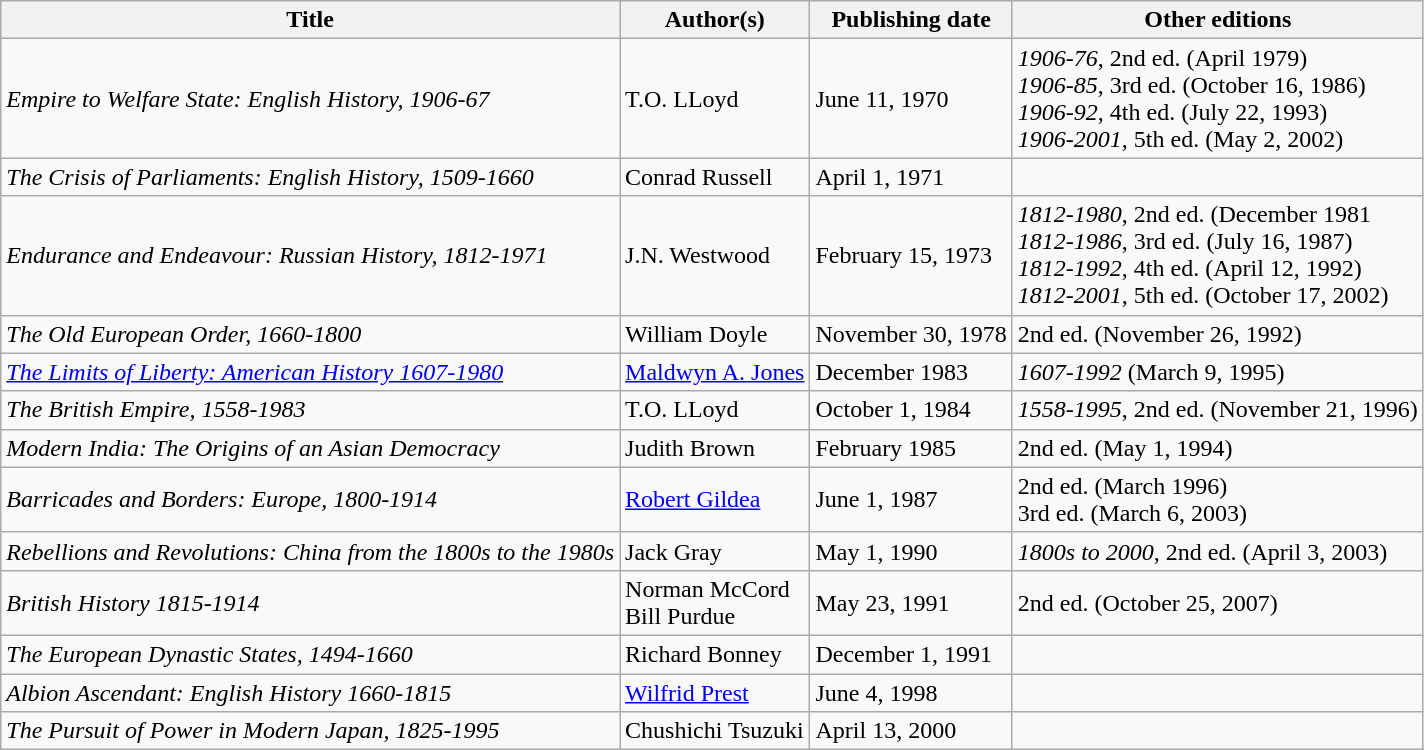<table class="wikitable">
<tr>
<th>Title</th>
<th>Author(s)</th>
<th>Publishing date</th>
<th>Other editions</th>
</tr>
<tr>
<td><em>Empire to Welfare State: English History, 1906-67</em></td>
<td>T.O. LLoyd</td>
<td>June 11, 1970</td>
<td><em>1906-76</em>, 2nd ed. (April 1979)<br><em>1906-85</em>, 3rd ed. (October 16, 1986)<br><em>1906-92</em>, 4th ed. (July 22, 1993)<br><em>1906-2001</em>, 5th ed. (May 2, 2002)</td>
</tr>
<tr>
<td><em>The Crisis of Parliaments: English History, 1509-1660</em></td>
<td>Conrad Russell</td>
<td>April 1, 1971</td>
<td></td>
</tr>
<tr>
<td><em>Endurance and Endeavour: Russian History, 1812-1971</em></td>
<td>J.N. Westwood</td>
<td>February 15, 1973</td>
<td><em>1812-1980</em>, 2nd ed. (December 1981<br><em>1812-1986</em>, 3rd ed. (July 16, 1987)<br><em>1812-1992</em>, 4th ed. (April 12, 1992)<br><em>1812-2001</em>, 5th ed. (October 17, 2002)</td>
</tr>
<tr>
<td><em>The Old European Order, 1660-1800</em></td>
<td>William Doyle</td>
<td>November 30, 1978</td>
<td>2nd ed. (November 26, 1992)</td>
</tr>
<tr>
<td><em><a href='#'>The Limits of Liberty: American History 1607-1980</a></em></td>
<td><a href='#'>Maldwyn A. Jones</a></td>
<td>December 1983</td>
<td><em>1607-1992</em> (March 9, 1995)</td>
</tr>
<tr>
<td><em>The British Empire, 1558-1983</em></td>
<td>T.O. LLoyd</td>
<td>October 1, 1984</td>
<td><em>1558-1995</em>, 2nd ed. (November 21, 1996)</td>
</tr>
<tr>
<td><em>Modern India: The Origins of an Asian Democracy</em></td>
<td>Judith Brown</td>
<td>February 1985</td>
<td>2nd ed. (May 1, 1994)</td>
</tr>
<tr>
<td><em>Barricades and Borders: Europe, 1800-1914</em></td>
<td><a href='#'>Robert Gildea</a></td>
<td>June 1, 1987</td>
<td>2nd ed. (March 1996)<br>3rd ed. (March 6, 2003)</td>
</tr>
<tr>
<td><em>Rebellions and Revolutions: China from the 1800s to the 1980s</em></td>
<td>Jack Gray</td>
<td>May 1, 1990</td>
<td><em>1800s to 2000</em>, 2nd ed. (April 3, 2003)</td>
</tr>
<tr>
<td><em>British History 1815-1914</em></td>
<td>Norman McCord<br>Bill Purdue</td>
<td>May 23, 1991</td>
<td>2nd ed. (October 25, 2007)</td>
</tr>
<tr>
<td><em>The European Dynastic States, 1494-1660</em></td>
<td>Richard Bonney</td>
<td>December 1, 1991</td>
<td></td>
</tr>
<tr>
<td><em>Albion Ascendant: English History 1660-1815</em></td>
<td><a href='#'>Wilfrid Prest</a></td>
<td>June 4, 1998</td>
<td></td>
</tr>
<tr>
<td><em>The Pursuit of Power in Modern Japan, 1825-1995</em></td>
<td>Chushichi Tsuzuki</td>
<td>April 13, 2000</td>
<td></td>
</tr>
</table>
